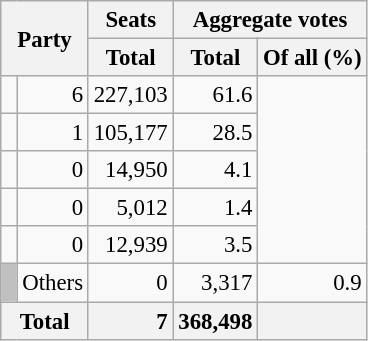<table class="wikitable" style="text-align:right; font-size:95%;">
<tr>
<th colspan="2" rowspan="2">Party</th>
<th>Seats</th>
<th colspan="2">Aggregate votes</th>
</tr>
<tr>
<th>Total</th>
<th>Total</th>
<th>Of all (%)</th>
</tr>
<tr>
<td></td>
<td>6</td>
<td>227,103</td>
<td>61.6</td>
</tr>
<tr>
<td></td>
<td>1</td>
<td>105,177</td>
<td>28.5</td>
</tr>
<tr>
<td></td>
<td>0</td>
<td>14,950</td>
<td>4.1</td>
</tr>
<tr>
<td></td>
<td>0</td>
<td>5,012</td>
<td>1.4</td>
</tr>
<tr>
<td></td>
<td>0</td>
<td>12,939</td>
<td>3.5</td>
</tr>
<tr>
<td style="background:silver;"> </td>
<td align=left>Others</td>
<td>0</td>
<td>3,317</td>
<td>0.9</td>
</tr>
<tr>
<th colspan="2" style="background:#f2f2f2"><strong>Total</strong></th>
<td style="background:#f2f2f2;"><strong>7</strong></td>
<td style="background:#f2f2f2;"><strong>368,498</strong></td>
<td style="background:#f2f2f2;"></td>
</tr>
</table>
